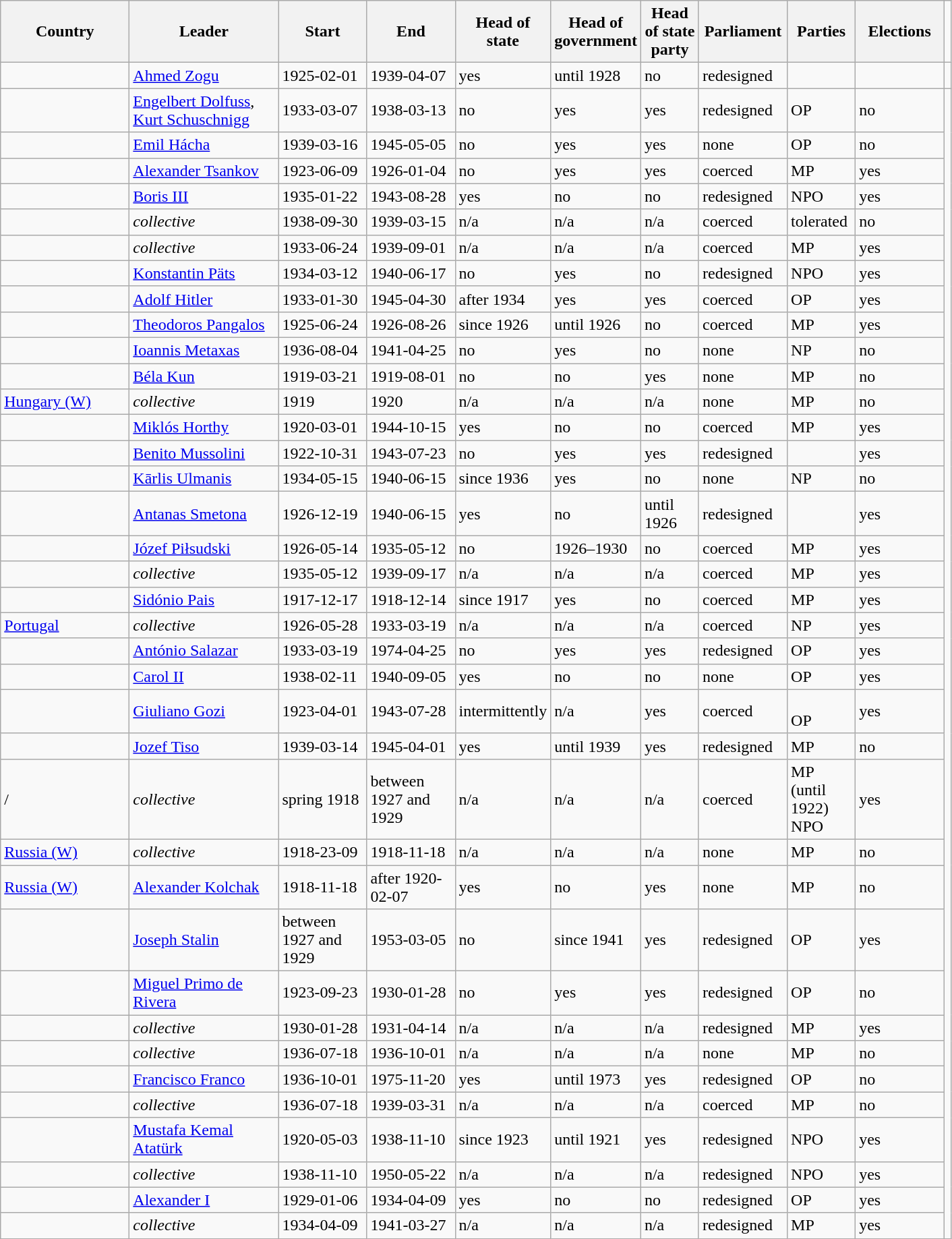<table class="wikitable sortable">
<tr>
<th scope="col" style="width: 120px;">Country</th>
<th scope="col" style="width: 140px;">Leader</th>
<th scope="col" style="width: 80px;">Start</th>
<th scope="col" style="width: 80px;">End</th>
<th scope="col" style="width: 50px;">Head of state</th>
<th scope="col" style="width: 50px;">Head of government</th>
<th scope="col" style="width: 50px;">Head of state party</th>
<th scope="col" style="width: 80px;">Parliament</th>
<th scope="col" style="width: 60px;">Parties</th>
<th scope="col" style="width: 80px;">Elections</th>
</tr>
<tr>
<td></td>
<td><a href='#'>Ahmed Zogu</a></td>
<td>1925-02-01</td>
<td>1939-04-07</td>
<td>yes</td>
<td>until 1928</td>
<td>no</td>
<td>redesigned</td>
<td></td>
<td></td>
<td></td>
</tr>
<tr>
<td></td>
<td><a href='#'>Engelbert Dolfuss</a>, <a href='#'>Kurt Schuschnigg</a></td>
<td>1933-03-07</td>
<td>1938-03-13</td>
<td>no</td>
<td>yes</td>
<td>yes</td>
<td>redesigned</td>
<td>OP</td>
<td>no</td>
</tr>
<tr>
<td></td>
<td><a href='#'>Emil Hácha</a></td>
<td>1939-03-16</td>
<td>1945-05-05</td>
<td>no</td>
<td>yes</td>
<td>yes</td>
<td>none</td>
<td>OP</td>
<td>no</td>
</tr>
<tr>
<td></td>
<td><a href='#'>Alexander Tsankov</a></td>
<td>1923-06-09</td>
<td>1926-01-04</td>
<td>no</td>
<td>yes</td>
<td>yes</td>
<td>coerced</td>
<td>MP</td>
<td>yes</td>
</tr>
<tr>
<td></td>
<td><a href='#'>Boris III</a></td>
<td>1935-01-22</td>
<td>1943-08-28</td>
<td>yes</td>
<td>no</td>
<td>no</td>
<td>redesigned</td>
<td>NPO</td>
<td>yes</td>
</tr>
<tr>
<td></td>
<td><em>collective</em></td>
<td>1938-09-30</td>
<td>1939-03-15</td>
<td>n/a</td>
<td>n/a</td>
<td>n/a</td>
<td>coerced</td>
<td>tolerated</td>
<td>no</td>
</tr>
<tr>
<td></td>
<td><em>collective</em></td>
<td>1933-06-24</td>
<td>1939-09-01</td>
<td>n/a</td>
<td>n/a</td>
<td>n/a</td>
<td>coerced</td>
<td>MP</td>
<td>yes</td>
</tr>
<tr>
<td></td>
<td><a href='#'>Konstantin Päts</a></td>
<td>1934-03-12</td>
<td>1940-06-17</td>
<td>no</td>
<td>yes</td>
<td>no</td>
<td>redesigned</td>
<td>NPO</td>
<td>yes</td>
</tr>
<tr>
<td></td>
<td><a href='#'>Adolf Hitler</a></td>
<td>1933-01-30</td>
<td>1945-04-30</td>
<td>after 1934</td>
<td>yes</td>
<td>yes</td>
<td>coerced</td>
<td>OP</td>
<td>yes</td>
</tr>
<tr>
<td></td>
<td><a href='#'>Theodoros Pangalos</a></td>
<td>1925-06-24</td>
<td>1926-08-26</td>
<td>since 1926</td>
<td>until 1926</td>
<td>no</td>
<td>coerced</td>
<td>MP</td>
<td>yes</td>
</tr>
<tr>
<td></td>
<td><a href='#'>Ioannis Metaxas</a></td>
<td>1936-08-04</td>
<td>1941-04-25</td>
<td>no</td>
<td>yes</td>
<td>no</td>
<td>none</td>
<td>NP</td>
<td>no</td>
</tr>
<tr>
<td></td>
<td><a href='#'>Béla Kun</a></td>
<td>1919-03-21</td>
<td>1919-08-01</td>
<td>no</td>
<td>no</td>
<td>yes</td>
<td>none</td>
<td>MP</td>
<td>no</td>
</tr>
<tr>
<td> <a href='#'>Hungary (W)</a></td>
<td><em>collective</em></td>
<td>1919</td>
<td>1920</td>
<td>n/a</td>
<td>n/a</td>
<td>n/a</td>
<td>none</td>
<td>MP</td>
<td>no</td>
</tr>
<tr>
<td></td>
<td><a href='#'>Miklós Horthy</a></td>
<td>1920-03-01</td>
<td>1944-10-15</td>
<td>yes</td>
<td>no</td>
<td>no</td>
<td>coerced</td>
<td>MP</td>
<td>yes</td>
</tr>
<tr>
<td></td>
<td><a href='#'>Benito Mussolini</a></td>
<td>1922-10-31</td>
<td>1943-07-23</td>
<td>no</td>
<td>yes</td>
<td>yes</td>
<td>redesigned</td>
<td></td>
<td>yes</td>
</tr>
<tr>
<td></td>
<td><a href='#'>Kārlis Ulmanis</a></td>
<td>1934-05-15</td>
<td>1940-06-15</td>
<td>since 1936</td>
<td>yes</td>
<td>no</td>
<td>none</td>
<td>NP</td>
<td>no</td>
</tr>
<tr>
<td></td>
<td><a href='#'>Antanas Smetona</a></td>
<td>1926-12-19</td>
<td>1940-06-15</td>
<td>yes</td>
<td>no</td>
<td>until 1926</td>
<td>redesigned</td>
<td></td>
<td>yes</td>
</tr>
<tr>
<td></td>
<td><a href='#'>Józef Piłsudski</a></td>
<td>1926-05-14</td>
<td>1935-05-12</td>
<td>no</td>
<td>1926–1930</td>
<td>no</td>
<td>coerced</td>
<td>MP</td>
<td>yes</td>
</tr>
<tr>
<td></td>
<td><em>collective</em></td>
<td>1935-05-12</td>
<td>1939-09-17</td>
<td>n/a</td>
<td>n/a</td>
<td>n/a</td>
<td>coerced</td>
<td>MP</td>
<td>yes</td>
</tr>
<tr>
<td></td>
<td><a href='#'>Sidónio Pais</a></td>
<td>1917-12-17</td>
<td>1918-12-14</td>
<td>since 1917</td>
<td>yes</td>
<td>no</td>
<td>coerced</td>
<td>MP</td>
<td>yes</td>
</tr>
<tr>
<td> <a href='#'>Portugal</a></td>
<td><em>collective</em></td>
<td>1926-05-28</td>
<td>1933-03-19</td>
<td>n/a</td>
<td>n/a</td>
<td>n/a</td>
<td>coerced</td>
<td>NP</td>
<td>yes</td>
</tr>
<tr>
<td></td>
<td><a href='#'>António Salazar</a></td>
<td>1933-03-19</td>
<td>1974-04-25</td>
<td>no</td>
<td>yes</td>
<td>yes</td>
<td>redesigned</td>
<td>OP</td>
<td>yes</td>
</tr>
<tr>
<td></td>
<td><a href='#'>Carol II</a></td>
<td>1938-02-11</td>
<td>1940-09-05</td>
<td>yes</td>
<td>no</td>
<td>no</td>
<td>none</td>
<td>OP</td>
<td>yes</td>
</tr>
<tr>
<td></td>
<td><a href='#'>Giuliano Gozi</a></td>
<td>1923-04-01</td>
<td>1943-07-28</td>
<td>intermittently</td>
<td>n/a</td>
<td>yes</td>
<td>coerced</td>
<td><br>OP</td>
<td>yes</td>
</tr>
<tr>
<td></td>
<td><a href='#'>Jozef Tiso</a></td>
<td>1939-03-14</td>
<td>1945-04-01</td>
<td>yes</td>
<td>until 1939</td>
<td>yes</td>
<td>redesigned</td>
<td>MP</td>
<td>no</td>
</tr>
<tr>
<td> / </td>
<td><em>collective</em></td>
<td>spring 1918</td>
<td>between 1927 and 1929</td>
<td>n/a</td>
<td>n/a</td>
<td>n/a</td>
<td>coerced</td>
<td>MP (until 1922)<br>NPO</td>
<td>yes</td>
</tr>
<tr>
<td> <a href='#'>Russia (W)</a></td>
<td><em>collective</em></td>
<td>1918-23-09</td>
<td>1918-11-18</td>
<td>n/a</td>
<td>n/a</td>
<td>n/a</td>
<td>none</td>
<td>MP</td>
<td>no</td>
</tr>
<tr>
<td> <a href='#'>Russia (W)</a></td>
<td><a href='#'>Alexander Kolchak</a></td>
<td>1918-11-18</td>
<td>after 1920-02-07</td>
<td>yes</td>
<td>no</td>
<td>yes</td>
<td>none</td>
<td>MP</td>
<td>no</td>
</tr>
<tr>
<td></td>
<td><a href='#'>Joseph Stalin</a></td>
<td>between 1927 and 1929</td>
<td>1953-03-05</td>
<td>no</td>
<td>since 1941</td>
<td>yes</td>
<td>redesigned</td>
<td>OP</td>
<td>yes</td>
</tr>
<tr>
<td></td>
<td><a href='#'>Miguel Primo de Rivera</a></td>
<td>1923-09-23</td>
<td>1930-01-28</td>
<td>no</td>
<td>yes</td>
<td>yes</td>
<td>redesigned</td>
<td>OP</td>
<td>no</td>
</tr>
<tr>
<td></td>
<td><em>collective</em></td>
<td>1930-01-28</td>
<td>1931-04-14</td>
<td>n/a</td>
<td>n/a</td>
<td>n/a</td>
<td>redesigned</td>
<td>MP</td>
<td>yes</td>
</tr>
<tr>
<td></td>
<td><em>collective</em></td>
<td>1936-07-18</td>
<td>1936-10-01</td>
<td>n/a</td>
<td>n/a</td>
<td>n/a</td>
<td>none</td>
<td>MP</td>
<td>no</td>
</tr>
<tr>
<td></td>
<td><a href='#'>Francisco Franco</a></td>
<td>1936-10-01</td>
<td>1975-11-20</td>
<td>yes</td>
<td>until 1973</td>
<td>yes</td>
<td>redesigned</td>
<td>OP</td>
<td>no</td>
</tr>
<tr>
<td></td>
<td><em>collective</em></td>
<td>1936-07-18</td>
<td>1939-03-31</td>
<td>n/a</td>
<td>n/a</td>
<td>n/a</td>
<td>coerced</td>
<td>MP</td>
<td>no</td>
</tr>
<tr>
<td></td>
<td><a href='#'>Mustafa Kemal Atatürk</a></td>
<td>1920-05-03</td>
<td>1938-11-10</td>
<td>since 1923</td>
<td>until 1921</td>
<td>yes</td>
<td>redesigned</td>
<td>NPO</td>
<td>yes</td>
</tr>
<tr>
<td></td>
<td><em>collective</em></td>
<td>1938-11-10</td>
<td>1950-05-22</td>
<td>n/a</td>
<td>n/a</td>
<td>n/a</td>
<td>redesigned</td>
<td>NPO</td>
<td>yes</td>
</tr>
<tr>
<td></td>
<td><a href='#'>Alexander I</a></td>
<td>1929-01-06</td>
<td>1934-04-09</td>
<td>yes</td>
<td>no</td>
<td>no</td>
<td>redesigned</td>
<td>OP</td>
<td>yes</td>
</tr>
<tr>
<td></td>
<td><em>collective</em></td>
<td>1934-04-09</td>
<td>1941-03-27</td>
<td>n/a</td>
<td>n/a</td>
<td>n/a</td>
<td>redesigned</td>
<td>MP</td>
<td>yes</td>
</tr>
</table>
